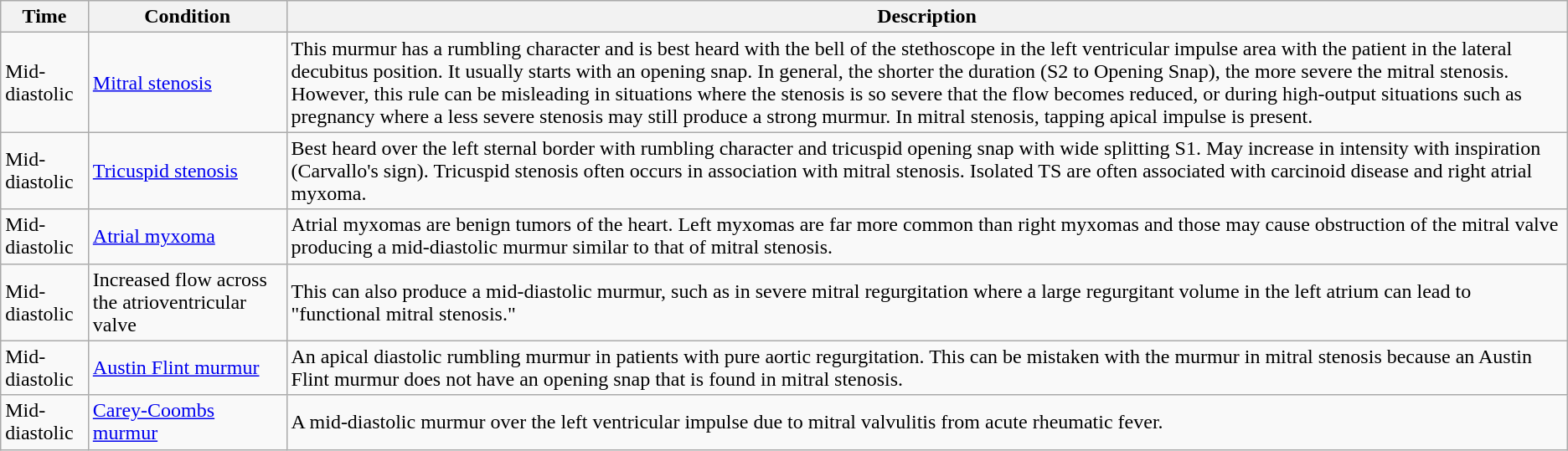<table class="wikitable">
<tr>
<th>Time</th>
<th>Condition</th>
<th>Description</th>
</tr>
<tr>
<td>Mid-diastolic</td>
<td><a href='#'>Mitral stenosis</a></td>
<td>This murmur has a rumbling character and is best heard with the bell of the stethoscope in the left ventricular impulse area with the patient in the lateral decubitus position. It usually starts with an opening snap. In general, the shorter the duration (S2 to Opening Snap), the more severe the mitral stenosis. However, this rule can be misleading in situations where the stenosis is so severe that the flow becomes reduced, or during high-output situations such as pregnancy where a less severe stenosis may still produce a strong murmur. In mitral stenosis, tapping apical impulse is present.</td>
</tr>
<tr>
<td>Mid-diastolic</td>
<td><a href='#'>Tricuspid stenosis</a></td>
<td>Best heard over the left sternal border with rumbling character and tricuspid opening snap with wide splitting S1. May increase in intensity with inspiration (Carvallo's sign). Tricuspid stenosis often occurs in association with mitral stenosis. Isolated TS are often associated with carcinoid disease and right atrial myxoma.</td>
</tr>
<tr>
<td>Mid-diastolic</td>
<td><a href='#'>Atrial myxoma</a></td>
<td>Atrial myxomas are benign tumors of the heart. Left myxomas are far more common than right myxomas and those may cause obstruction of the mitral valve producing a mid-diastolic murmur similar to that of mitral stenosis.</td>
</tr>
<tr>
<td>Mid-diastolic</td>
<td>Increased flow across the atrioventricular valve</td>
<td>This can also produce a mid-diastolic murmur, such as in severe mitral regurgitation where a large regurgitant volume in the left atrium can lead to "functional mitral stenosis."</td>
</tr>
<tr>
<td>Mid-diastolic</td>
<td><a href='#'>Austin Flint murmur</a></td>
<td>An apical diastolic rumbling murmur in patients with pure aortic regurgitation. This can be mistaken with the murmur in mitral stenosis because an Austin Flint murmur does not have an opening snap that is found in mitral stenosis.</td>
</tr>
<tr>
<td>Mid-diastolic</td>
<td><a href='#'>Carey-Coombs murmur</a></td>
<td>A mid-diastolic murmur over the left ventricular impulse due to mitral valvulitis from acute rheumatic fever.</td>
</tr>
</table>
